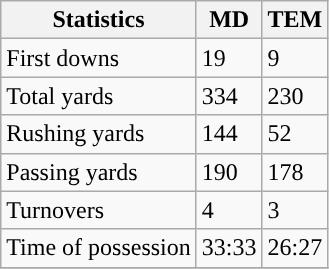<table class="wikitable">
<tr>
<th>Statistics</th>
<th>MD</th>
<th>TEM</th>
</tr>
<tr>
<td>First downs</td>
<td>19</td>
<td>9</td>
</tr>
<tr>
<td>Total yards</td>
<td>334</td>
<td>230</td>
</tr>
<tr>
<td>Rushing yards</td>
<td>144</td>
<td>52</td>
</tr>
<tr>
<td>Passing yards</td>
<td>190</td>
<td>178</td>
</tr>
<tr>
<td>Turnovers</td>
<td>4</td>
<td>3</td>
</tr>
<tr>
<td>Time of possession</td>
<td>33:33</td>
<td>26:27</td>
</tr>
<tr>
</tr>
</table>
